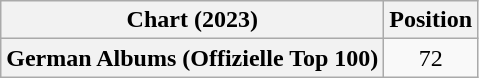<table class="wikitable plainrowheaders" style="text-align:center">
<tr>
<th scope="col">Chart (2023)</th>
<th scope="col">Position</th>
</tr>
<tr>
<th scope="row">German Albums (Offizielle Top 100)</th>
<td>72</td>
</tr>
</table>
